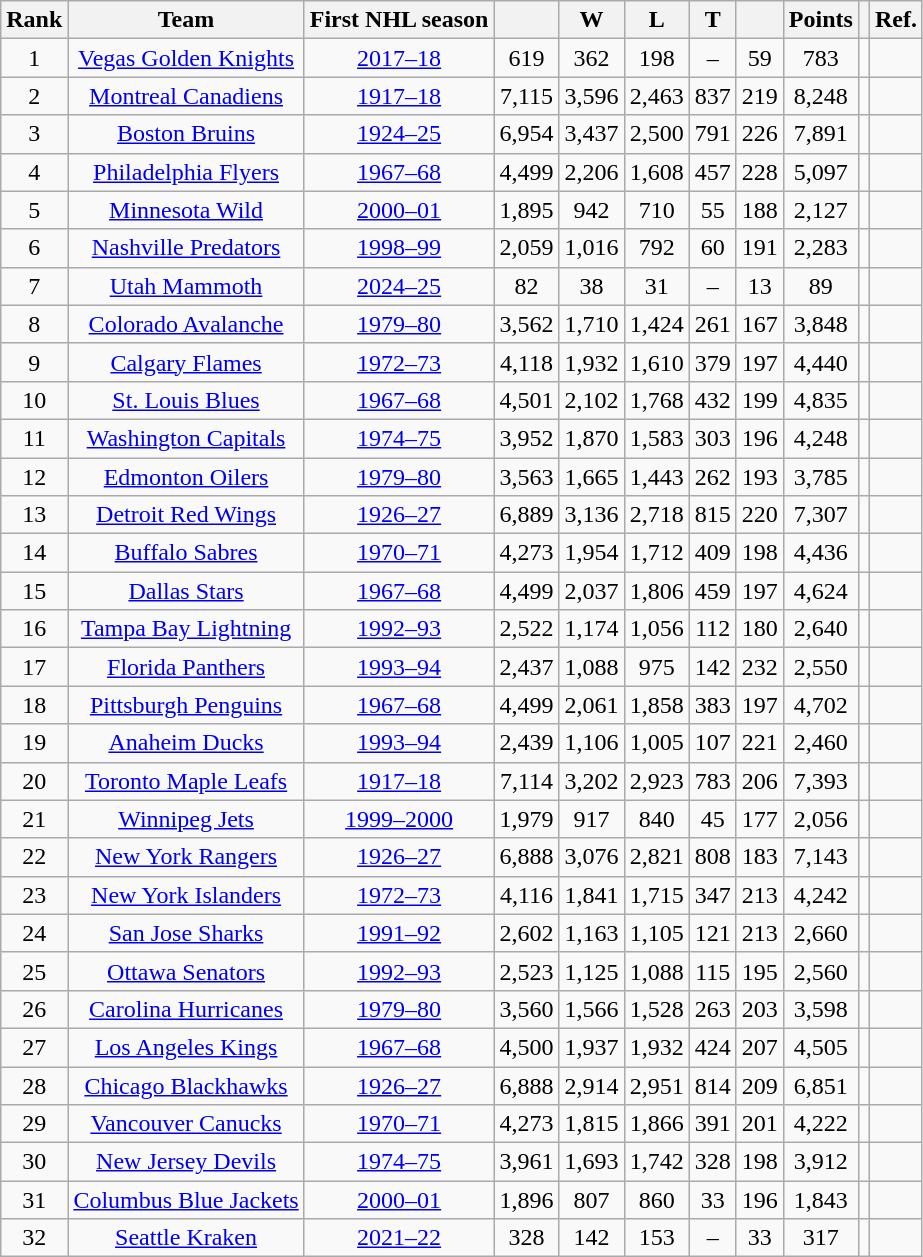<table class="wikitable sortable" border="1">
<tr align="center">
<th>Rank</th>
<th>Team</th>
<th>First NHL season</th>
<th></th>
<th>W</th>
<th>L</th>
<th>T</th>
<th></th>
<th>Points</th>
<th></th>
<th>Ref.</th>
</tr>
<tr align="center">
<td>1</td>
<td><a href='#'>Vegas Golden Knights</a></td>
<td><a href='#'>2017–18</a></td>
<td>619</td>
<td>362</td>
<td>198</td>
<td>–</td>
<td>59</td>
<td>783</td>
<td></td>
<td></td>
</tr>
<tr align="center">
<td>2</td>
<td><a href='#'>Montreal Canadiens</a></td>
<td><a href='#'>1917–18</a></td>
<td>7,115</td>
<td>3,596</td>
<td>2,463</td>
<td>837</td>
<td>219</td>
<td>8,248</td>
<td></td>
<td></td>
</tr>
<tr align="center">
<td>3</td>
<td><a href='#'>Boston Bruins</a></td>
<td><a href='#'>1924–25</a></td>
<td>6,954</td>
<td>3,437</td>
<td>2,500</td>
<td>791</td>
<td>226</td>
<td>7,891</td>
<td></td>
<td></td>
</tr>
<tr align="center">
<td>4</td>
<td><a href='#'>Philadelphia Flyers</a></td>
<td><a href='#'>1967–68</a></td>
<td>4,499</td>
<td>2,206</td>
<td>1,608</td>
<td>457</td>
<td>228</td>
<td>5,097</td>
<td></td>
<td></td>
</tr>
<tr align="center">
<td>5</td>
<td><a href='#'>Minnesota Wild</a></td>
<td><a href='#'>2000–01</a></td>
<td>1,895</td>
<td>942</td>
<td>710</td>
<td>55</td>
<td>188</td>
<td>2,127</td>
<td></td>
<td></td>
</tr>
<tr align="center">
<td>6</td>
<td><a href='#'>Nashville Predators</a></td>
<td><a href='#'>1998–99</a></td>
<td>2,059</td>
<td>1,016</td>
<td>792</td>
<td>60</td>
<td>191</td>
<td>2,283</td>
<td></td>
<td></td>
</tr>
<tr align="center">
<td>7</td>
<td><a href='#'>Utah Mammoth</a></td>
<td><a href='#'>2024–25</a></td>
<td>82</td>
<td>38</td>
<td>31</td>
<td>–</td>
<td>13</td>
<td>89</td>
<td></td>
<td></td>
</tr>
<tr align="center">
<td>8</td>
<td><a href='#'>Colorado Avalanche</a></td>
<td><a href='#'>1979–80</a></td>
<td>3,562</td>
<td>1,710</td>
<td>1,424</td>
<td>261</td>
<td>167</td>
<td>3,848</td>
<td></td>
<td></td>
</tr>
<tr align="center">
<td>9</td>
<td><a href='#'>Calgary Flames</a></td>
<td><a href='#'>1972–73</a></td>
<td>4,118</td>
<td>1,932</td>
<td>1,610</td>
<td>379</td>
<td>197</td>
<td>4,440</td>
<td></td>
<td></td>
</tr>
<tr align="center">
<td>10</td>
<td><a href='#'>St. Louis Blues</a></td>
<td><a href='#'>1967–68</a></td>
<td>4,501</td>
<td>2,102</td>
<td>1,768</td>
<td>432</td>
<td>199</td>
<td>4,835</td>
<td></td>
<td></td>
</tr>
<tr align="center">
<td>11</td>
<td><a href='#'>Washington Capitals</a></td>
<td><a href='#'>1974–75</a></td>
<td>3,952</td>
<td>1,870</td>
<td>1,583</td>
<td>303</td>
<td>196</td>
<td>4,248</td>
<td></td>
<td></td>
</tr>
<tr align="center">
<td>12</td>
<td><a href='#'>Edmonton Oilers</a></td>
<td><a href='#'>1979–80</a></td>
<td>3,563</td>
<td>1,665</td>
<td>1,443</td>
<td>262</td>
<td>193</td>
<td>3,785</td>
<td></td>
<td></td>
</tr>
<tr align="center">
<td>13</td>
<td><a href='#'>Detroit Red Wings</a></td>
<td><a href='#'>1926–27</a></td>
<td>6,889</td>
<td>3,136</td>
<td>2,718</td>
<td>815</td>
<td>220</td>
<td>7,307</td>
<td></td>
<td></td>
</tr>
<tr align="center">
<td>14</td>
<td><a href='#'>Buffalo Sabres</a></td>
<td><a href='#'>1970–71</a></td>
<td>4,273</td>
<td>1,954</td>
<td>1,712</td>
<td>409</td>
<td>198</td>
<td>4,436</td>
<td></td>
<td></td>
</tr>
<tr align="center">
<td>15</td>
<td><a href='#'>Dallas Stars</a></td>
<td><a href='#'>1967–68</a></td>
<td>4,499</td>
<td>2,037</td>
<td>1,806</td>
<td>459</td>
<td>197</td>
<td>4,624</td>
<td></td>
<td></td>
</tr>
<tr align="center">
<td>16</td>
<td><a href='#'>Tampa Bay Lightning</a></td>
<td><a href='#'>1992–93</a></td>
<td>2,522</td>
<td>1,174</td>
<td>1,056</td>
<td>112</td>
<td>180</td>
<td>2,640</td>
<td></td>
<td></td>
</tr>
<tr align="center">
<td>17</td>
<td><a href='#'>Florida Panthers</a></td>
<td><a href='#'>1993–94</a></td>
<td>2,437</td>
<td>1,088</td>
<td>975</td>
<td>142</td>
<td>232</td>
<td>2,550</td>
<td></td>
<td></td>
</tr>
<tr align="center">
<td>18</td>
<td><a href='#'>Pittsburgh Penguins</a></td>
<td><a href='#'>1967–68</a></td>
<td>4,499</td>
<td>2,061</td>
<td>1,858</td>
<td>383</td>
<td>197</td>
<td>4,702</td>
<td></td>
<td></td>
</tr>
<tr align="center">
<td>19</td>
<td><a href='#'>Anaheim Ducks</a></td>
<td><a href='#'>1993–94</a></td>
<td>2,439</td>
<td>1,106</td>
<td>1,005</td>
<td>107</td>
<td>221</td>
<td>2,460</td>
<td></td>
<td></td>
</tr>
<tr align="center">
<td>20</td>
<td><a href='#'>Toronto Maple Leafs</a></td>
<td><a href='#'>1917–18</a></td>
<td>7,114</td>
<td>3,202</td>
<td>2,923</td>
<td>783</td>
<td>206</td>
<td>7,393</td>
<td></td>
<td></td>
</tr>
<tr align="center">
<td>21</td>
<td><a href='#'>Winnipeg Jets</a></td>
<td><a href='#'>1999–2000</a></td>
<td>1,979</td>
<td>917</td>
<td>840</td>
<td>45</td>
<td>177</td>
<td>2,056</td>
<td></td>
<td></td>
</tr>
<tr align="center">
<td>22</td>
<td><a href='#'>New York Rangers</a></td>
<td><a href='#'>1926–27</a></td>
<td>6,888</td>
<td>3,076</td>
<td>2,821</td>
<td>808</td>
<td>183</td>
<td>7,143</td>
<td></td>
<td></td>
</tr>
<tr align="center">
<td>23</td>
<td><a href='#'>New York Islanders</a></td>
<td><a href='#'>1972–73</a></td>
<td>4,116</td>
<td>1,841</td>
<td>1,715</td>
<td>347</td>
<td>213</td>
<td>4,242</td>
<td></td>
<td></td>
</tr>
<tr align="center">
<td>24</td>
<td><a href='#'>San Jose Sharks</a></td>
<td><a href='#'>1991–92</a></td>
<td>2,602</td>
<td>1,163</td>
<td>1,105</td>
<td>121</td>
<td>213</td>
<td>2,660</td>
<td></td>
<td></td>
</tr>
<tr align="center">
<td>25</td>
<td><a href='#'>Ottawa Senators</a></td>
<td><a href='#'>1992–93</a></td>
<td>2,523</td>
<td>1,125</td>
<td>1,088</td>
<td>115</td>
<td>195</td>
<td>2,560</td>
<td></td>
<td></td>
</tr>
<tr align="center">
<td>26</td>
<td><a href='#'>Carolina Hurricanes</a></td>
<td><a href='#'>1979–80</a></td>
<td>3,560</td>
<td>1,566</td>
<td>1,528</td>
<td>263</td>
<td>203</td>
<td>3,598</td>
<td></td>
<td></td>
</tr>
<tr align="center">
<td>27</td>
<td><a href='#'>Los Angeles Kings</a></td>
<td><a href='#'>1967–68</a></td>
<td>4,500</td>
<td>1,937</td>
<td>1,932</td>
<td>424</td>
<td>207</td>
<td>4,505</td>
<td></td>
<td></td>
</tr>
<tr align="center">
<td>28</td>
<td><a href='#'>Chicago Blackhawks</a></td>
<td><a href='#'>1926–27</a></td>
<td>6,888</td>
<td>2,914</td>
<td>2,951</td>
<td>814</td>
<td>209</td>
<td>6,851</td>
<td></td>
<td></td>
</tr>
<tr align="center">
<td>29</td>
<td><a href='#'>Vancouver Canucks</a></td>
<td><a href='#'>1970–71</a></td>
<td>4,273</td>
<td>1,815</td>
<td>1,866</td>
<td>391</td>
<td>201</td>
<td>4,222</td>
<td></td>
<td></td>
</tr>
<tr align="center">
<td>30</td>
<td><a href='#'>New Jersey Devils</a></td>
<td><a href='#'>1974–75</a></td>
<td>3,961</td>
<td>1,693</td>
<td>1,742</td>
<td>328</td>
<td>198</td>
<td>3,912</td>
<td></td>
<td></td>
</tr>
<tr align="center">
<td>31</td>
<td><a href='#'>Columbus Blue Jackets</a></td>
<td><a href='#'>2000–01</a></td>
<td>1,896</td>
<td>807</td>
<td>860</td>
<td>33</td>
<td>196</td>
<td>1,843</td>
<td></td>
<td></td>
</tr>
<tr align="center">
<td>32</td>
<td><a href='#'>Seattle Kraken</a></td>
<td><a href='#'>2021–22</a></td>
<td>328</td>
<td>142</td>
<td>153</td>
<td>–</td>
<td>33</td>
<td>317</td>
<td></td>
<td></td>
</tr>
</table>
